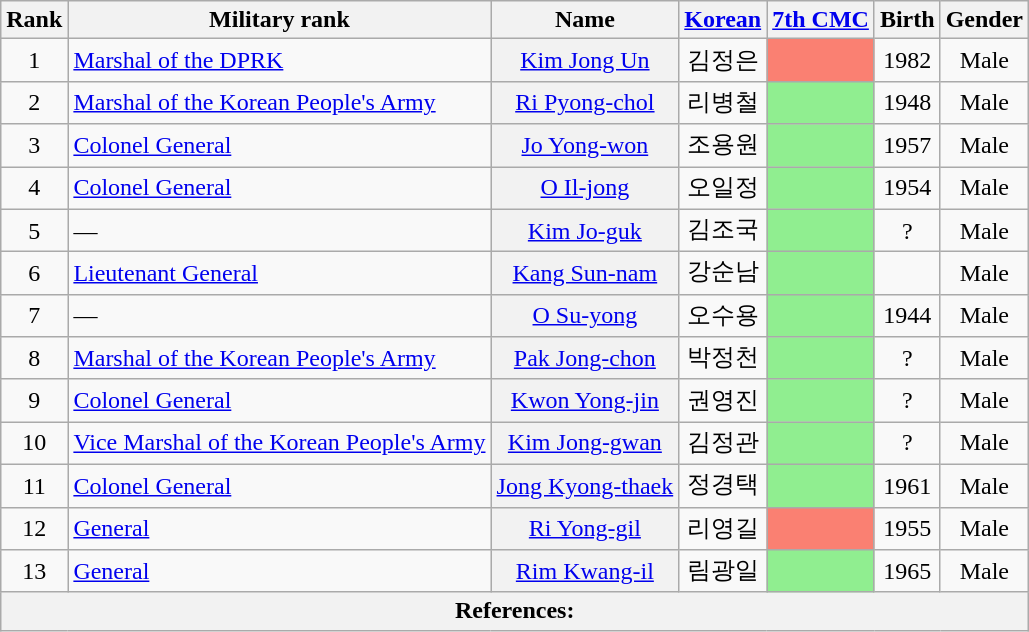<table class="wikitable sortable" style=text-align:center>
<tr>
<th scope="col">Rank</th>
<th scope="col">Military rank</th>
<th scope="col">Name</th>
<th scope="col" class="unsortable"><a href='#'>Korean</a></th>
<th scope="col"><a href='#'>7th CMC</a></th>
<th scope="col">Birth</th>
<th scope="col">Gender</th>
</tr>
<tr>
<td>1</td>
<td align="left"><a href='#'>Marshal of the DPRK</a></td>
<th scope="row" style="font-weight:normal;"><a href='#'>Kim Jong Un</a></th>
<td>김정은</td>
<td bgcolor = Salmon></td>
<td>1982</td>
<td>Male</td>
</tr>
<tr>
<td>2</td>
<td align="left"><a href='#'>Marshal of the Korean People's Army</a></td>
<th scope="row" style="font-weight:normal;"><a href='#'>Ri Pyong-chol</a></th>
<td>리병철</td>
<td bgcolor = LightGreen></td>
<td>1948</td>
<td>Male</td>
</tr>
<tr>
<td>3</td>
<td align="left"><a href='#'>Colonel General</a></td>
<th scope="row" style="font-weight:normal;"><a href='#'>Jo Yong-won</a></th>
<td>조용원</td>
<td bgcolor = LightGreen></td>
<td>1957</td>
<td>Male</td>
</tr>
<tr>
<td>4</td>
<td align="left"><a href='#'>Colonel General</a></td>
<th scope="row" style="font-weight:normal;"><a href='#'>O Il-jong</a></th>
<td>오일정</td>
<td bgcolor = LightGreen></td>
<td>1954</td>
<td>Male</td>
</tr>
<tr>
<td>5</td>
<td align="left">—</td>
<th scope="row" style="font-weight:normal;"><a href='#'>Kim Jo-guk</a></th>
<td>김조국</td>
<td bgcolor = LightGreen></td>
<td>?</td>
<td>Male</td>
</tr>
<tr>
<td>6</td>
<td align="left"><a href='#'>Lieutenant General</a></td>
<th scope="row" style="font-weight:normal;"><a href='#'>Kang Sun-nam</a></th>
<td>강순남</td>
<td bgcolor = LightGreen></td>
<td></td>
<td>Male</td>
</tr>
<tr>
<td>7</td>
<td align="left">—</td>
<th scope="row" style="font-weight:normal;"><a href='#'>O Su-yong</a></th>
<td>오수용</td>
<td bgcolor = LightGreen></td>
<td>1944</td>
<td>Male</td>
</tr>
<tr>
<td>8</td>
<td align="left"><a href='#'>Marshal of the Korean People's Army</a></td>
<th scope="row" style="font-weight:normal;"><a href='#'>Pak Jong-chon</a></th>
<td>박정천</td>
<td bgcolor = LightGreen></td>
<td>?</td>
<td>Male</td>
</tr>
<tr>
<td>9</td>
<td align="left"><a href='#'>Colonel General</a></td>
<th scope="row" style="font-weight:normal;"><a href='#'>Kwon Yong-jin</a></th>
<td>권영진</td>
<td bgcolor = LightGreen></td>
<td>?</td>
<td>Male</td>
</tr>
<tr>
<td>10</td>
<td align="left"><a href='#'>Vice Marshal of the Korean People's Army</a></td>
<th scope="row" style="font-weight:normal;"><a href='#'>Kim Jong-gwan</a></th>
<td>김정관</td>
<td bgcolor = LightGreen></td>
<td>?</td>
<td>Male</td>
</tr>
<tr>
<td>11</td>
<td align="left"><a href='#'>Colonel General</a></td>
<th scope="row" style="font-weight:normal;"><a href='#'>Jong Kyong-thaek</a></th>
<td>정경택</td>
<td bgcolor = LightGreen></td>
<td>1961</td>
<td>Male</td>
</tr>
<tr>
<td>12</td>
<td align="left"><a href='#'>General</a></td>
<th scope="row" style="font-weight:normal;"><a href='#'>Ri Yong-gil</a></th>
<td>리영길</td>
<td bgcolor = Salmon></td>
<td>1955</td>
<td>Male</td>
</tr>
<tr>
<td>13</td>
<td align="left"><a href='#'>General</a></td>
<th scope="row" style="font-weight:normal;"><a href='#'>Rim Kwang-il</a></th>
<td>림광일</td>
<td bgcolor = LightGreen></td>
<td>1965</td>
<td>Male</td>
</tr>
<tr>
<th colspan = "7" align = left><strong>References:</strong><br></th>
</tr>
</table>
